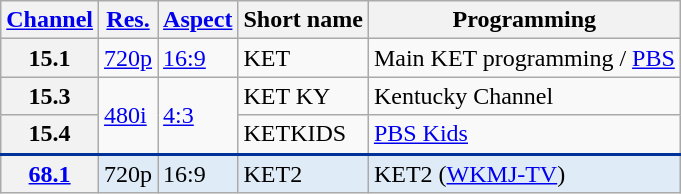<table class="wikitable">
<tr>
<th scope = "col"><a href='#'>Channel</a></th>
<th scope = "col"><a href='#'>Res.</a></th>
<th scope = "col"><a href='#'>Aspect</a></th>
<th scope = "col">Short name</th>
<th scope = "col">Programming</th>
</tr>
<tr>
<th scope = "row">15.1</th>
<td><a href='#'>720p</a></td>
<td><a href='#'>16:9</a></td>
<td>KET</td>
<td>Main KET programming / <a href='#'>PBS</a></td>
</tr>
<tr>
<th scope = "row">15.3</th>
<td rowspan="2"><a href='#'>480i</a></td>
<td rowspan="2"><a href='#'>4:3</a></td>
<td>KET KY</td>
<td>Kentucky Channel</td>
</tr>
<tr>
<th scope = "row">15.4</th>
<td>KETKIDS</td>
<td><a href='#'>PBS Kids</a></td>
</tr>
<tr style="background-color:#DFEBF6; border-top: 2px solid #003399;">
<th scope = "row"><a href='#'>68.1</a></th>
<td>720p</td>
<td>16:9</td>
<td>KET2</td>
<td>KET2 (<a href='#'>WKMJ-TV</a>)</td>
</tr>
</table>
